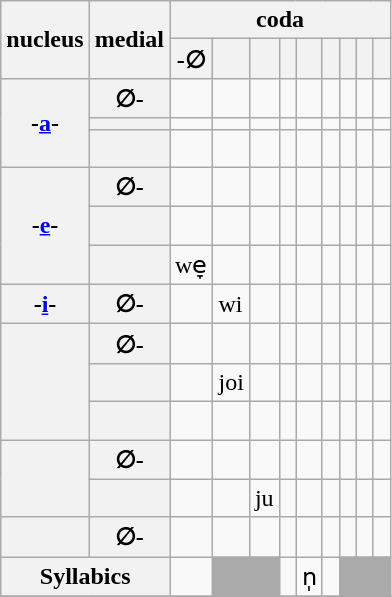<table class="wikitable">
<tr>
<th rowspan="2">nucleus</th>
<th rowspan="2">medial</th>
<th colspan="9">coda</th>
</tr>
<tr>
<th>-∅</th>
<th></th>
<th></th>
<th></th>
<th></th>
<th></th>
<th></th>
<th></th>
<th></th>
</tr>
<tr>
<th rowspan="3">-<a href='#'>a</a>-</th>
<th>∅-</th>
<td></td>
<td></td>
<td></td>
<td></td>
<td></td>
<td></td>
<td></td>
<td></td>
<td></td>
</tr>
<tr>
<th></th>
<td></td>
<td></td>
<td></td>
<td></td>
<td></td>
<td></td>
<td></td>
<td></td>
<td></td>
</tr>
<tr>
<th></th>
<td></td>
<td></td>
<td> </td>
<td> </td>
<td></td>
<td></td>
<td> </td>
<td></td>
<td></td>
</tr>
<tr>
<th rowspan="3">-<a href='#'>e</a>-</th>
<th>∅-</th>
<td></td>
<td> </td>
<td></td>
<td></td>
<td></td>
<td> </td>
<td></td>
<td></td>
<td> </td>
</tr>
<tr>
<th></th>
<td></td>
<td> </td>
<td> </td>
<td> </td>
<td></td>
<td> </td>
<td> </td>
<td></td>
<td> </td>
</tr>
<tr>
<th></th>
<td>we̞</td>
<td> </td>
<td> </td>
<td> </td>
<td></td>
<td> </td>
<td> </td>
<td></td>
<td> </td>
</tr>
<tr>
<th>-<a href='#'>i</a>-</th>
<th>∅-</th>
<td></td>
<td>wi</td>
<td> </td>
<td></td>
<td></td>
<td> </td>
<td></td>
<td></td>
<td> </td>
</tr>
<tr>
<th rowspan="3"></th>
<th>∅-</th>
<td></td>
<td></td>
<td> </td>
<td> </td>
<td></td>
<td></td>
<td> </td>
<td></td>
<td></td>
</tr>
<tr>
<th></th>
<td></td>
<td>joi</td>
<td> </td>
<td> </td>
<td></td>
<td></td>
<td> </td>
<td> </td>
<td></td>
</tr>
<tr>
<th></th>
<td></td>
<td> </td>
<td> </td>
<td> </td>
<td></td>
<td></td>
<td> </td>
<td> </td>
<td></td>
</tr>
<tr>
<th rowspan="2"></th>
<th>∅-</th>
<td></td>
<td> </td>
<td> </td>
<td> </td>
<td></td>
<td></td>
<td> </td>
<td></td>
<td></td>
</tr>
<tr>
<th></th>
<td> </td>
<td></td>
<td>ju</td>
<td> </td>
<td></td>
<td></td>
<td> </td>
<td></td>
<td></td>
</tr>
<tr>
<th></th>
<th>∅-</th>
<td> </td>
<td> </td>
<td> </td>
<td></td>
<td></td>
<td> </td>
<td></td>
<td></td>
<td> </td>
</tr>
<tr>
<th colspan="2">Syllabics</th>
<td></td>
<td colspan="2" style="background: #aaa;"></td>
<td></td>
<td>n̩</td>
<td></td>
<td colspan="3" style="background: #aaa;"></td>
</tr>
<tr>
</tr>
</table>
